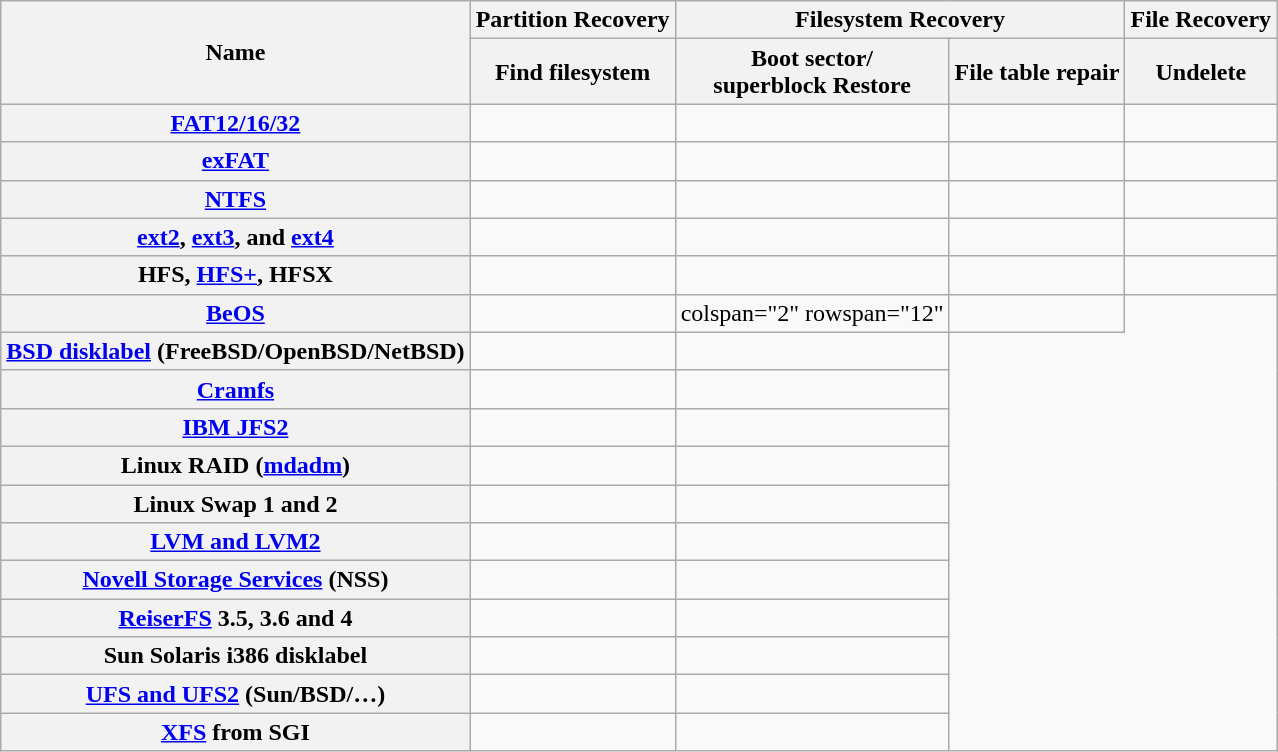<table class="wikitable sortable plainrowheaders" style="text-align:center;">
<tr>
<th rowspan="2" scope="col">Name</th>
<th scope="col">Partition Recovery</th>
<th colspan="2" scope="col">Filesystem Recovery</th>
<th scope="col">File Recovery</th>
</tr>
<tr>
<th scope="col">Find filesystem</th>
<th scope="col">Boot sector/<br>superblock Restore</th>
<th scope="col">File table repair</th>
<th scope="col">Undelete</th>
</tr>
<tr>
<th scope="row"><a href='#'>FAT12/16/32</a></th>
<td></td>
<td></td>
<td></td>
<td></td>
</tr>
<tr>
<th scope="row"><a href='#'>exFAT</a></th>
<td></td>
<td></td>
<td></td>
<td></td>
</tr>
<tr>
<th scope="row"><a href='#'>NTFS</a></th>
<td></td>
<td></td>
<td></td>
<td></td>
</tr>
<tr>
<th scope="row"><a href='#'>ext2</a>, <a href='#'>ext3</a>, and <a href='#'>ext4</a></th>
<td></td>
<td></td>
<td></td>
<td></td>
</tr>
<tr>
<th scope="row">HFS, <a href='#'>HFS+</a>, HFSX</th>
<td></td>
<td></td>
<td></td>
<td></td>
</tr>
<tr>
<th scope="row"><a href='#'>BeOS</a></th>
<td></td>
<td>colspan="2" rowspan="12" </td>
<td></td>
</tr>
<tr>
<th scope="row"><a href='#'>BSD disklabel</a> (FreeBSD/OpenBSD/NetBSD)</th>
<td></td>
<td></td>
</tr>
<tr>
<th scope="row"><a href='#'>Cramfs</a></th>
<td></td>
<td></td>
</tr>
<tr>
<th scope="row"><a href='#'>IBM JFS2</a></th>
<td></td>
<td></td>
</tr>
<tr>
<th scope="row">Linux RAID (<a href='#'>mdadm</a>)</th>
<td></td>
<td></td>
</tr>
<tr>
<th scope="row">Linux Swap 1 and 2</th>
<td></td>
<td></td>
</tr>
<tr>
<th scope="row"><a href='#'>LVM and LVM2</a></th>
<td></td>
<td></td>
</tr>
<tr>
<th scope="row"><a href='#'>Novell Storage Services</a> (NSS)</th>
<td></td>
<td></td>
</tr>
<tr>
<th scope="row"><a href='#'>ReiserFS</a> 3.5, 3.6 and 4</th>
<td></td>
<td></td>
</tr>
<tr>
<th scope="row">Sun Solaris i386 disklabel</th>
<td></td>
<td></td>
</tr>
<tr>
<th scope="row"><a href='#'>UFS and UFS2</a> (Sun/BSD/…)</th>
<td></td>
<td></td>
</tr>
<tr>
<th scope="row"><a href='#'>XFS</a> from SGI</th>
<td></td>
<td></td>
</tr>
</table>
